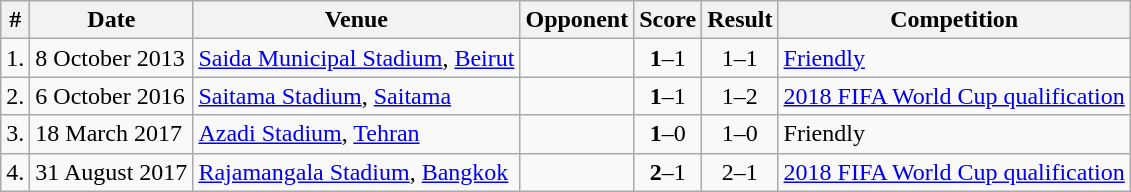<table class="wikitable">
<tr>
<th>#</th>
<th>Date</th>
<th>Venue</th>
<th>Opponent</th>
<th>Score</th>
<th>Result</th>
<th>Competition</th>
</tr>
<tr>
<td>1.</td>
<td>8 October 2013</td>
<td><a href='#'>Saida Municipal Stadium</a>, <a href='#'>Beirut</a></td>
<td></td>
<td align=center><strong>1</strong>–1</td>
<td align=center>1–1</td>
<td><a href='#'>Friendly</a></td>
</tr>
<tr>
<td>2.</td>
<td>6 October 2016</td>
<td><a href='#'>Saitama Stadium</a>, <a href='#'>Saitama</a></td>
<td></td>
<td align=center><strong>1</strong>–1</td>
<td align=center>1–2</td>
<td><a href='#'>2018 FIFA World Cup qualification</a></td>
</tr>
<tr>
<td>3.</td>
<td>18 March 2017</td>
<td><a href='#'>Azadi Stadium</a>, <a href='#'>Tehran</a></td>
<td></td>
<td align=center><strong>1</strong>–0</td>
<td align=center>1–0</td>
<td>Friendly</td>
</tr>
<tr>
<td>4.</td>
<td>31 August 2017</td>
<td><a href='#'>Rajamangala Stadium</a>, <a href='#'>Bangkok</a></td>
<td></td>
<td align=center><strong>2</strong>–1</td>
<td align=center>2–1</td>
<td><a href='#'>2018 FIFA World Cup qualification</a></td>
</tr>
</table>
